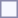<table style="border:1px solid #8888aa; background-color:#f7f8ff; padding:5px; font-size:95%; margin: 0px 12px 12px 0px;">
</table>
